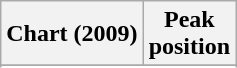<table class="wikitable sortable plainrowheaders">
<tr>
<th scope="col">Chart (2009)</th>
<th scope="col">Peak<br>position</th>
</tr>
<tr>
</tr>
<tr>
</tr>
<tr>
</tr>
<tr>
</tr>
<tr>
</tr>
<tr>
</tr>
</table>
